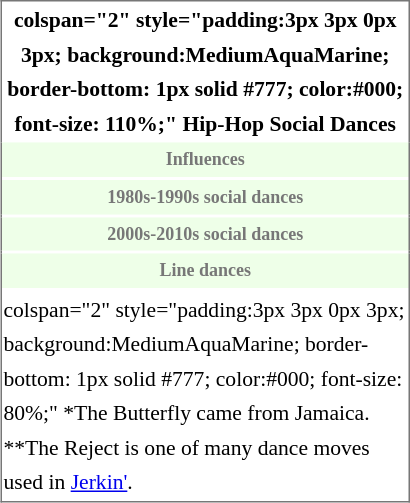<table style=" margin:0.3em 0 0.6em 0.6em; border: 1px solid #777; line-height:160%; font-size:90%; float:right; clear:right; border-collapse:collapse; width:273px">
<tr>
<th>colspan="2" style="padding:3px 3px 0px 3px; background:MediumAquaMarine; border-bottom: 1px solid #777; color:#000; font-size: 110%;"  Hip-Hop Social Dances <br></th>
</tr>
<tr>
<td colspan="2" align="center" style="line-height: 150%; color:#777; text-align:center;font-size: 100%; padding: 0 5px 0 5px; background: #eeffe8"><strong><small>Influences</small></strong></td>
</tr>
<tr>
<td></td>
</tr>
<tr>
<td colspan="2" align="center" style="line-height: 150%; color:#777; text-align:center;font-size: 100%; padding: 0 5px 0 5px; background: #eeffe8"><strong><small>1980s-1990s social dances</small></strong></td>
</tr>
<tr>
<td></td>
</tr>
<tr>
<td colspan="2" align="center" style="line-height: 150%; color:#777; text-align:center;font-size: 100%; padding: 0 5px 0 5px; background: #eeffe8"><strong><small>2000s-2010s social dances</small></strong></td>
</tr>
<tr>
<td></td>
</tr>
<tr>
<td colspan="2" align="center" style="line-height: 150%; color:#777; text-align:center;font-size: 100%; padding: 0 5px 0 5px; background: #eeffe8"><strong><small>Line dances</small></strong></td>
</tr>
<tr>
<td></td>
</tr>
<tr>
<td>colspan="2" style="padding:3px 3px 0px 3px; background:MediumAquaMarine; border-bottom: 1px solid #777; color:#000; font-size: 80%;" *The Butterfly came from Jamaica. <br> **The Reject is one of many dance moves used in <a href='#'>Jerkin'</a>.</td>
</tr>
<tr>
</tr>
</table>
